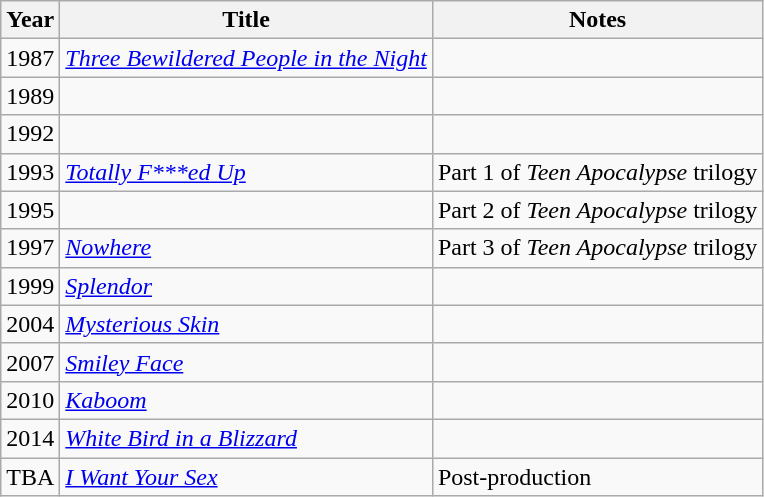<table class="wikitable sortable">
<tr>
<th>Year</th>
<th>Title</th>
<th class="unsortable">Notes</th>
</tr>
<tr>
<td>1987</td>
<td><em><a href='#'>Three Bewildered People in the Night</a></em></td>
<td></td>
</tr>
<tr>
<td>1989</td>
<td><em></em></td>
<td></td>
</tr>
<tr>
<td>1992</td>
<td><em></em></td>
<td></td>
</tr>
<tr>
<td>1993</td>
<td><em><a href='#'>Totally F***ed Up</a></em></td>
<td>Part 1 of <em>Teen Apocalypse</em> trilogy</td>
</tr>
<tr>
<td>1995</td>
<td><em></em></td>
<td>Part 2 of <em>Teen Apocalypse</em> trilogy</td>
</tr>
<tr>
<td>1997</td>
<td><em><a href='#'>Nowhere</a></em></td>
<td>Part 3 of <em>Teen Apocalypse</em> trilogy</td>
</tr>
<tr>
<td>1999</td>
<td><em><a href='#'>Splendor</a></em></td>
<td></td>
</tr>
<tr>
<td>2004</td>
<td><em><a href='#'>Mysterious Skin</a></em></td>
<td></td>
</tr>
<tr>
<td>2007</td>
<td><em><a href='#'>Smiley Face</a></em></td>
<td></td>
</tr>
<tr>
<td>2010</td>
<td><em><a href='#'>Kaboom</a></em></td>
<td></td>
</tr>
<tr>
<td>2014</td>
<td><em><a href='#'>White Bird in a Blizzard</a></em></td>
<td></td>
</tr>
<tr>
<td>TBA</td>
<td><em><a href='#'>I Want Your Sex</a></em></td>
<td>Post-production</td>
</tr>
</table>
